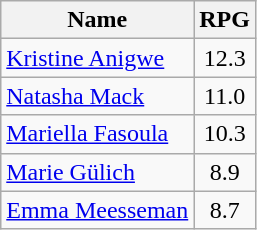<table class=wikitable>
<tr>
<th>Name</th>
<th>RPG</th>
</tr>
<tr>
<td> <a href='#'>Kristine Anigwe</a></td>
<td align=center>12.3</td>
</tr>
<tr>
<td> <a href='#'>Natasha Mack</a></td>
<td align=center>11.0</td>
</tr>
<tr>
<td> <a href='#'>Mariella Fasoula</a></td>
<td align=center>10.3</td>
</tr>
<tr>
<td> <a href='#'>Marie Gülich</a></td>
<td align=center>8.9</td>
</tr>
<tr>
<td> <a href='#'>Emma Meesseman</a></td>
<td align=center>8.7</td>
</tr>
</table>
